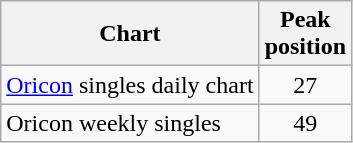<table class="wikitable">
<tr>
<th>Chart</th>
<th>Peak<br>position</th>
</tr>
<tr>
<td><a href='#'>Oricon</a> singles daily chart</td>
<td align="center">27</td>
</tr>
<tr>
<td>Oricon weekly singles </td>
<td align="center">49</td>
</tr>
</table>
